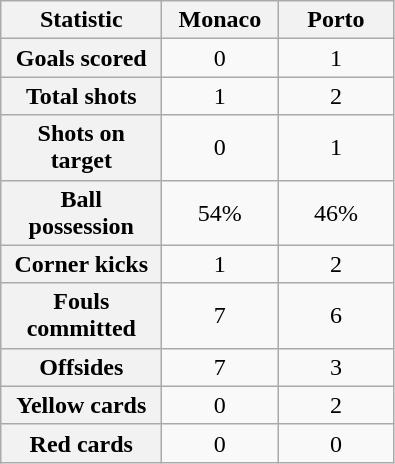<table class="wikitable plainrowheaders" style="text-align:center">
<tr>
<th scope="col" style="width:100px">Statistic</th>
<th scope="col" style="width:70px">Monaco</th>
<th scope="col" style="width:70px">Porto</th>
</tr>
<tr>
<th scope=row>Goals scored</th>
<td>0</td>
<td>1</td>
</tr>
<tr>
<th scope=row>Total shots</th>
<td>1</td>
<td>2</td>
</tr>
<tr>
<th scope=row>Shots on target</th>
<td>0</td>
<td>1</td>
</tr>
<tr>
<th scope=row>Ball possession</th>
<td>54%</td>
<td>46%</td>
</tr>
<tr>
<th scope=row>Corner kicks</th>
<td>1</td>
<td>2</td>
</tr>
<tr>
<th scope=row>Fouls committed</th>
<td>7</td>
<td>6</td>
</tr>
<tr>
<th scope=row>Offsides</th>
<td>7</td>
<td>3</td>
</tr>
<tr>
<th scope=row>Yellow cards</th>
<td>0</td>
<td>2</td>
</tr>
<tr>
<th scope=row>Red cards</th>
<td>0</td>
<td>0</td>
</tr>
</table>
